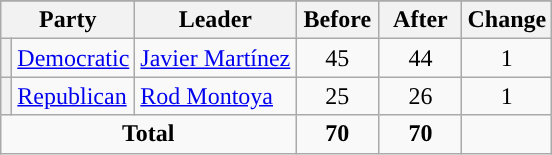<table class="wikitable" style="text-align:center;">
<tr>
</tr>
<tr>
<th colspan="2">Party</th>
<th>Leader</th>
<th style="width:3em">Before</th>
<th style="width:3em">After</th>
<th style="width:3em">Change</th>
</tr>
<tr>
<th style="background-color:"></th>
<td style="text-align:left;"><a href='#'>Democratic</a></td>
<td style="text-align:left;"><a href='#'>Javier Martínez</a></td>
<td>45</td>
<td>44</td>
<td> 1</td>
</tr>
<tr>
<th style="background-color:"></th>
<td style="text-align:left;"><a href='#'>Republican</a></td>
<td style="text-align:left;"><a href='#'>Rod Montoya</a></td>
<td>25</td>
<td>26</td>
<td> 1</td>
</tr>
<tr>
<td colspan="3"><strong>Total</strong></td>
<td><strong>70</strong></td>
<td><strong>70</strong></td>
<td></td>
</tr>
</table>
